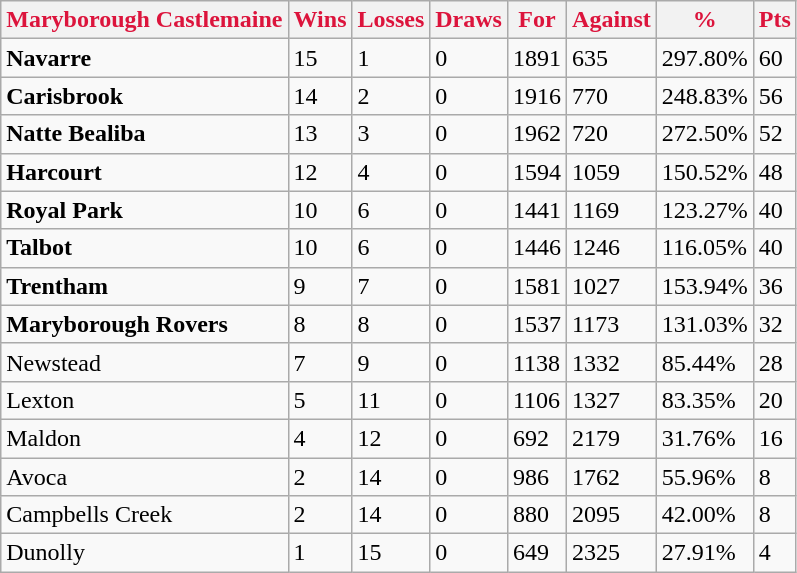<table class="wikitable">
<tr>
<th style="color:crimson">Maryborough Castlemaine</th>
<th style="color:crimson">Wins</th>
<th style="color:crimson">Losses</th>
<th style="color:crimson">Draws</th>
<th style="color:crimson">For</th>
<th style="color:crimson">Against</th>
<th style="color:crimson">%</th>
<th style="color:crimson">Pts</th>
</tr>
<tr>
<td><strong>	Navarre	</strong></td>
<td>15</td>
<td>1</td>
<td>0</td>
<td>1891</td>
<td>635</td>
<td>297.80%</td>
<td>60</td>
</tr>
<tr>
<td><strong>	Carisbrook	</strong></td>
<td>14</td>
<td>2</td>
<td>0</td>
<td>1916</td>
<td>770</td>
<td>248.83%</td>
<td>56</td>
</tr>
<tr>
<td><strong>	Natte Bealiba	</strong></td>
<td>13</td>
<td>3</td>
<td>0</td>
<td>1962</td>
<td>720</td>
<td>272.50%</td>
<td>52</td>
</tr>
<tr>
<td><strong>	Harcourt	</strong></td>
<td>12</td>
<td>4</td>
<td>0</td>
<td>1594</td>
<td>1059</td>
<td>150.52%</td>
<td>48</td>
</tr>
<tr>
<td><strong>	Royal Park	</strong></td>
<td>10</td>
<td>6</td>
<td>0</td>
<td>1441</td>
<td>1169</td>
<td>123.27%</td>
<td>40</td>
</tr>
<tr>
<td><strong>	Talbot	</strong></td>
<td>10</td>
<td>6</td>
<td>0</td>
<td>1446</td>
<td>1246</td>
<td>116.05%</td>
<td>40</td>
</tr>
<tr>
<td><strong>	Trentham	</strong></td>
<td>9</td>
<td>7</td>
<td>0</td>
<td>1581</td>
<td>1027</td>
<td>153.94%</td>
<td>36</td>
</tr>
<tr>
<td><strong>	Maryborough Rovers	</strong></td>
<td>8</td>
<td>8</td>
<td>0</td>
<td>1537</td>
<td>1173</td>
<td>131.03%</td>
<td>32</td>
</tr>
<tr>
<td>Newstead</td>
<td>7</td>
<td>9</td>
<td>0</td>
<td>1138</td>
<td>1332</td>
<td>85.44%</td>
<td>28</td>
</tr>
<tr>
<td>Lexton</td>
<td>5</td>
<td>11</td>
<td>0</td>
<td>1106</td>
<td>1327</td>
<td>83.35%</td>
<td>20</td>
</tr>
<tr>
<td>Maldon</td>
<td>4</td>
<td>12</td>
<td>0</td>
<td>692</td>
<td>2179</td>
<td>31.76%</td>
<td>16</td>
</tr>
<tr>
<td>Avoca</td>
<td>2</td>
<td>14</td>
<td>0</td>
<td>986</td>
<td>1762</td>
<td>55.96%</td>
<td>8</td>
</tr>
<tr>
<td>Campbells Creek</td>
<td>2</td>
<td>14</td>
<td>0</td>
<td>880</td>
<td>2095</td>
<td>42.00%</td>
<td>8</td>
</tr>
<tr>
<td>Dunolly</td>
<td>1</td>
<td>15</td>
<td>0</td>
<td>649</td>
<td>2325</td>
<td>27.91%</td>
<td>4</td>
</tr>
</table>
